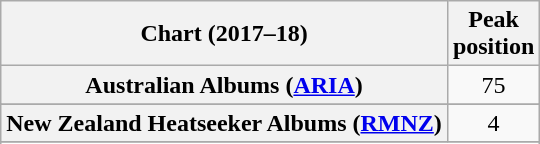<table class="wikitable sortable plainrowheaders" style="text-align:center">
<tr>
<th scope="col">Chart (2017–18)</th>
<th scope="col">Peak<br> position</th>
</tr>
<tr>
<th scope="row">Australian Albums (<a href='#'>ARIA</a>)</th>
<td>75</td>
</tr>
<tr>
</tr>
<tr>
</tr>
<tr>
</tr>
<tr>
</tr>
<tr>
</tr>
<tr>
</tr>
<tr>
</tr>
<tr>
</tr>
<tr>
<th scope="row">New Zealand Heatseeker Albums (<a href='#'>RMNZ</a>)</th>
<td>4</td>
</tr>
<tr>
</tr>
<tr>
</tr>
<tr>
</tr>
<tr>
</tr>
<tr>
</tr>
<tr>
</tr>
<tr>
</tr>
<tr>
</tr>
<tr>
</tr>
</table>
